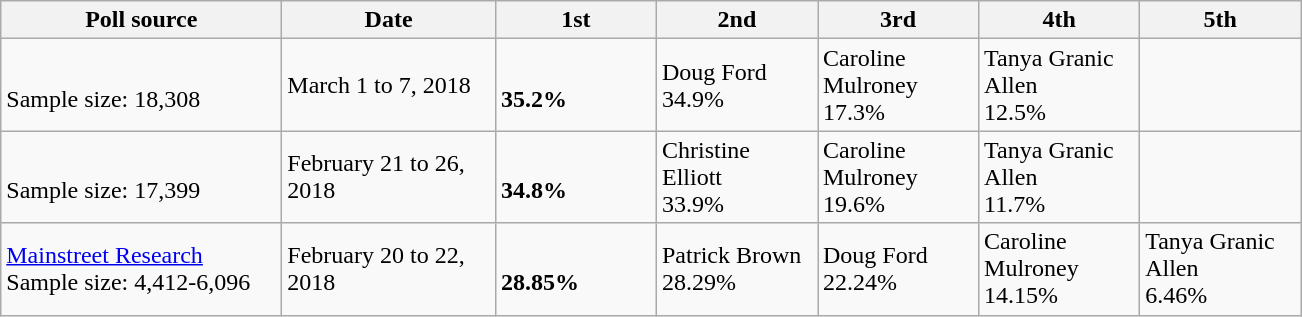<table class="wikitable">
<tr>
<th style="width:180px;">Poll source</th>
<th style="width:135px;">Date</th>
<th style="width:100px;">1st</th>
<th style="width:100px;">2nd</th>
<th style="width:100px;">3rd</th>
<th style="width:100px;">4th</th>
<th style="width:100px;">5th</th>
</tr>
<tr>
<td><br>Sample size: 18,308</td>
<td>March 1 to 7, 2018</td>
<td><br><strong>35.2%</strong></td>
<td>Doug Ford<br>34.9%</td>
<td>Caroline Mulroney<br> 17.3%</td>
<td>Tanya Granic Allen<br> 12.5%</td>
<td></td>
</tr>
<tr>
<td><br>Sample size: 17,399</td>
<td>February 21 to 26, 2018</td>
<td><br><strong>34.8%</strong></td>
<td>Christine Elliott<br>33.9%</td>
<td>Caroline Mulroney<br> 19.6%</td>
<td>Tanya Granic Allen<br> 11.7%</td>
<td></td>
</tr>
<tr>
<td><a href='#'>Mainstreet Research</a> <br>Sample size: 4,412-6,096</td>
<td>February 20 to 22, 2018</td>
<td><br><strong>28.85%</strong></td>
<td>Patrick Brown<br>28.29%</td>
<td>Doug Ford<br>22.24%</td>
<td>Caroline Mulroney<br> 14.15%</td>
<td>Tanya Granic Allen<br> 6.46%</td>
</tr>
</table>
